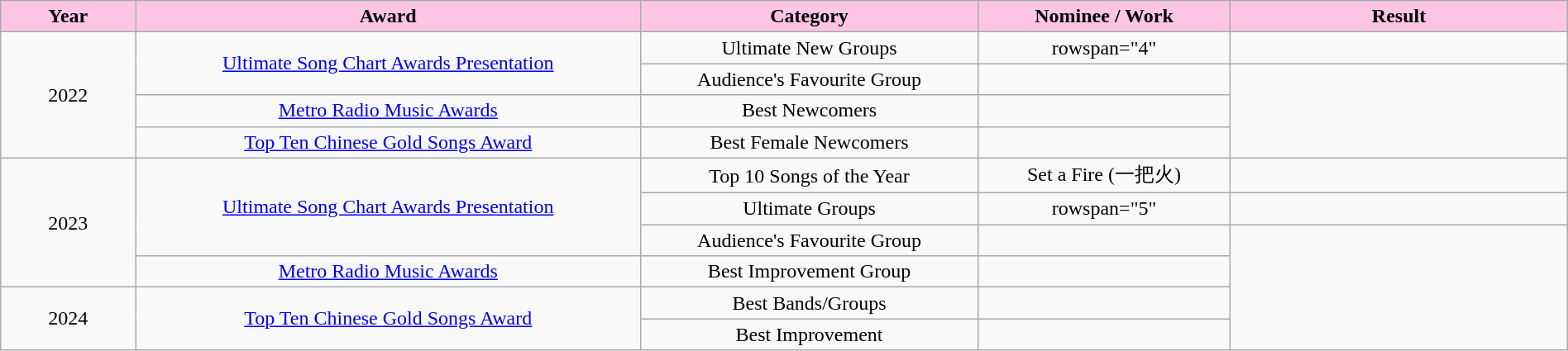<table class="wikitable" width="100%">
<tr style="background:#fec5e5;text-align:center;color:black;font-weight:bold">
<td style="width:8%"><strong>Year</strong></td>
<td width="30%"><strong>Award</strong></td>
<td width="20%"><strong>Category</strong></td>
<td width="15%"><strong>Nominee / Work</strong></td>
<td width="20%"><strong>Result</strong></td>
</tr>
<tr style="text-align:center;">
<td rowspan="4">2022</td>
<td rowspan="2"><a href='#'>Ultimate Song Chart Awards Presentation</a></td>
<td>Ultimate New Groups</td>
<td>rowspan="4"</td>
<td></td>
</tr>
<tr style="text-align:center;">
<td>Audience's Favourite Group</td>
<td></td>
</tr>
<tr style="text-align:center;">
<td><a href='#'>Metro Radio Music Awards</a></td>
<td>Best Newcomers</td>
<td></td>
</tr>
<tr style="text-align:center;">
<td><a href='#'>Top Ten Chinese Gold Songs Award</a></td>
<td>Best Female Newcomers</td>
<td></td>
</tr>
<tr style="text-align:center;">
<td rowspan="4">2023</td>
<td rowspan="3"><a href='#'>Ultimate Song Chart Awards Presentation</a></td>
<td>Top 10 Songs of the Year</td>
<td>Set a Fire (一把火)</td>
<td></td>
</tr>
<tr style="text-align:center;">
<td>Ultimate Groups</td>
<td>rowspan="5"</td>
<td></td>
</tr>
<tr style="text-align:center;">
<td>Audience's Favourite Group</td>
<td></td>
</tr>
<tr style="text-align:center;">
<td><a href='#'>Metro Radio Music Awards</a></td>
<td>Best Improvement Group</td>
<td></td>
</tr>
<tr style="text-align:center;">
<td rowspan="2">2024</td>
<td rowspan="2"><a href='#'>Top Ten Chinese Gold Songs Award</a></td>
<td>Best Bands/Groups</td>
<td></td>
</tr>
<tr style="text-align:center;">
<td>Best Improvement</td>
<td></td>
</tr>
</table>
